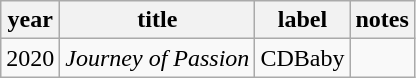<table class = "wikitable">
<tr>
<th>year</th>
<th>title</th>
<th>label</th>
<th>notes</th>
</tr>
<tr>
<td>2020</td>
<td><em>Journey of Passion </em></td>
<td>CDBaby</td>
<td></td>
</tr>
</table>
